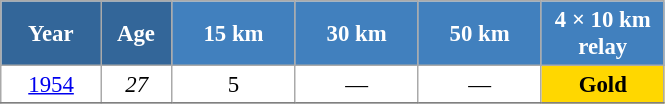<table class="wikitable" style="font-size:95%; text-align:center; border:grey solid 1px; border-collapse:collapse; background:#ffffff;">
<tr>
<th style="background-color:#369; color:white; width:60px;"> Year </th>
<th style="background-color:#369; color:white; width:40px;"> Age </th>
<th style="background-color:#4180be; color:white; width:75px;"> 15 km </th>
<th style="background-color:#4180be; color:white; width:75px;"> 30 km </th>
<th style="background-color:#4180be; color:white; width:75px;"> 50 km </th>
<th style="background-color:#4180be; color:white; width:75px;"> 4 × 10 km <br> relay </th>
</tr>
<tr>
<td><a href='#'>1954</a></td>
<td><em>27</em></td>
<td>5</td>
<td>—</td>
<td>—</td>
<td style="background:gold;"><strong>Gold</strong></td>
</tr>
<tr>
</tr>
</table>
